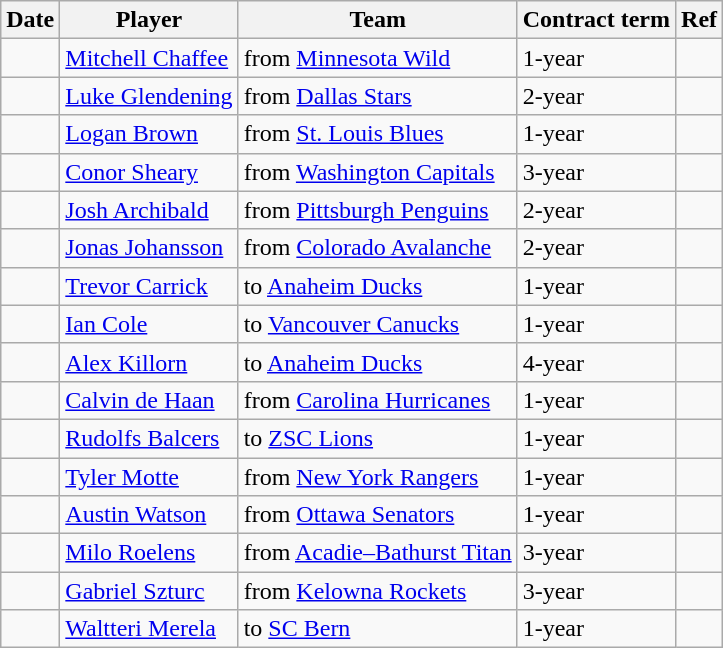<table class="wikitable">
<tr>
<th>Date</th>
<th>Player</th>
<th>Team</th>
<th>Contract term</th>
<th>Ref</th>
</tr>
<tr>
<td></td>
<td><a href='#'>Mitchell Chaffee</a></td>
<td>from <a href='#'>Minnesota Wild</a></td>
<td>1-year</td>
<td></td>
</tr>
<tr>
<td></td>
<td><a href='#'>Luke Glendening</a></td>
<td>from <a href='#'>Dallas Stars</a></td>
<td>2-year</td>
<td></td>
</tr>
<tr>
<td></td>
<td><a href='#'>Logan Brown</a></td>
<td>from <a href='#'>St. Louis Blues</a></td>
<td>1-year</td>
<td></td>
</tr>
<tr>
<td></td>
<td><a href='#'>Conor Sheary</a></td>
<td>from <a href='#'>Washington Capitals</a></td>
<td>3-year</td>
<td></td>
</tr>
<tr>
<td></td>
<td><a href='#'>Josh Archibald</a></td>
<td>from <a href='#'>Pittsburgh Penguins</a></td>
<td>2-year</td>
<td></td>
</tr>
<tr>
<td></td>
<td><a href='#'>Jonas Johansson</a></td>
<td>from <a href='#'>Colorado Avalanche</a></td>
<td>2-year</td>
<td></td>
</tr>
<tr>
<td></td>
<td><a href='#'>Trevor Carrick</a></td>
<td>to <a href='#'>Anaheim Ducks</a></td>
<td>1-year</td>
<td></td>
</tr>
<tr>
<td></td>
<td><a href='#'>Ian Cole</a></td>
<td>to <a href='#'>Vancouver Canucks</a></td>
<td>1-year</td>
<td></td>
</tr>
<tr>
<td></td>
<td><a href='#'>Alex Killorn</a></td>
<td>to <a href='#'>Anaheim Ducks</a></td>
<td>4-year</td>
<td></td>
</tr>
<tr>
<td></td>
<td><a href='#'>Calvin de Haan</a></td>
<td>from <a href='#'>Carolina Hurricanes</a></td>
<td>1-year</td>
<td></td>
</tr>
<tr>
<td></td>
<td><a href='#'>Rudolfs Balcers</a></td>
<td>to <a href='#'>ZSC Lions</a></td>
<td>1-year</td>
<td></td>
</tr>
<tr>
<td></td>
<td><a href='#'>Tyler Motte</a></td>
<td>from <a href='#'>New York Rangers</a></td>
<td>1-year</td>
<td></td>
</tr>
<tr>
<td></td>
<td><a href='#'>Austin Watson</a></td>
<td>from <a href='#'>Ottawa Senators</a></td>
<td>1-year</td>
<td></td>
</tr>
<tr>
<td></td>
<td><a href='#'>Milo Roelens</a></td>
<td>from <a href='#'>Acadie–Bathurst Titan</a></td>
<td>3-year</td>
<td></td>
</tr>
<tr>
<td></td>
<td><a href='#'>Gabriel Szturc</a></td>
<td>from <a href='#'>Kelowna Rockets</a></td>
<td>3-year</td>
<td></td>
</tr>
<tr>
<td></td>
<td><a href='#'>Waltteri Merela</a></td>
<td>to <a href='#'>SC Bern</a></td>
<td>1-year</td>
<td></td>
</tr>
</table>
